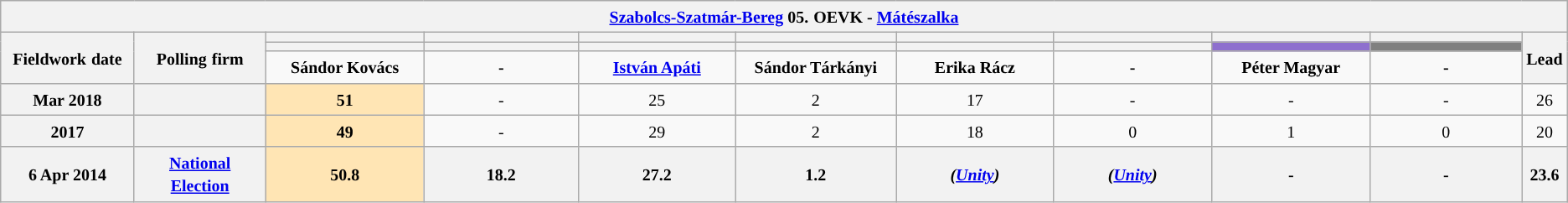<table class="wikitable mw-collapsible mw-collapsed" style="text-align:center">
<tr>
<th colspan="11" style="width: 980pt;"><small><a href='#'>Szabolcs-Szatmár-Bereg</a> 05.</small> <small>OEVK - <a href='#'>Mátészalka</a></small></th>
</tr>
<tr>
<th rowspan="3" style="width: 80pt;"><small>Fieldwork</small> <small>date</small></th>
<th rowspan="3" style="width: 80pt;"><strong><small>Polling</small> <small>firm</small></strong></th>
<th style="width: 100pt;"><small></small></th>
<th style="width: 100pt;"><small> </small></th>
<th style="width: 100pt;"></th>
<th style="width: 100pt;"></th>
<th style="width: 100pt;"></th>
<th style="width: 100pt;"></th>
<th style="width: 100pt;"></th>
<th style="width: 100pt;"></th>
<th rowspan="3" style="width: 20pt;"><small>Lead</small></th>
</tr>
<tr>
<th style="color:inherit;background:"></th>
<th style="color:inherit;background:"></th>
<th style="color:inherit;background:"></th>
<th style="color:inherit;background:"></th>
<th style="color:inherit;background:"></th>
<th style="color:inherit;background:"></th>
<th style="color:inherit;background:#8E6FCE;"></th>
<th style="color:inherit;background:#808080;"></th>
</tr>
<tr>
<td><strong><small>Sándor Kovács</small></strong></td>
<td><strong><small>-</small></strong></td>
<td><a href='#'><strong><small>István Apáti</small></strong></a></td>
<td><strong><small>Sándor Tárkányi</small></strong></td>
<td><strong><small>Erika Rácz</small></strong></td>
<td><strong><small>-</small></strong></td>
<td><strong><small>Péter Magyar</small></strong></td>
<td><strong><small>-</small></strong></td>
</tr>
<tr>
<th><small>Mar 2018</small></th>
<th><small></small></th>
<td style="background:#FFE5B4"><strong><small>51</small></strong></td>
<td><small>-</small></td>
<td><small>25</small></td>
<td><small>2</small></td>
<td><small>17</small></td>
<td><em><small>-</small></em></td>
<td><small>-</small></td>
<td><em><small>-</small></em></td>
<td style="background:"><small>26</small></td>
</tr>
<tr>
<th><small>2017</small></th>
<th><small></small></th>
<td style="background:#FFE5B4"><strong><small>49</small></strong></td>
<td><small>-</small></td>
<td><small>29</small></td>
<td><small>2</small></td>
<td><small>18</small></td>
<td><small>0</small></td>
<td><small>1</small></td>
<td><small>0</small></td>
<td style="background:"><small>20</small></td>
</tr>
<tr>
<th><small>6 Apr 2014</small></th>
<th><a href='#'><small>National Election</small></a></th>
<th style="background:#FFE5B4"><strong><small>50.8</small></strong></th>
<th><small>18.2</small></th>
<th><small>27.2</small></th>
<th><small>1.2</small></th>
<th><small><em>(<a href='#'>Unity</a>)</em></small></th>
<th><small><em>(<a href='#'>Unity</a>)</em></small></th>
<th><small>-</small></th>
<th><small>-</small></th>
<th style="background:"><small>23.6</small></th>
</tr>
</table>
